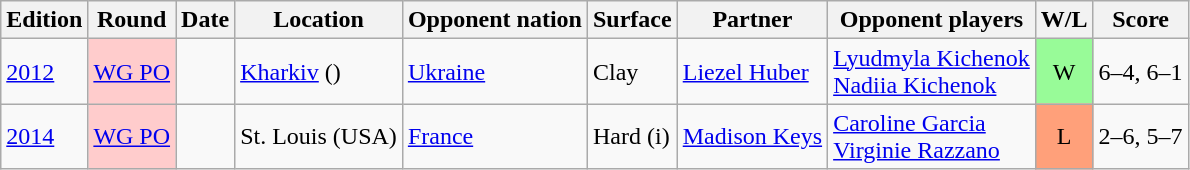<table class="wikitable sortable">
<tr>
<th>Edition</th>
<th>Round</th>
<th>Date</th>
<th>Location</th>
<th>Opponent nation</th>
<th>Surface</th>
<th>Partner</th>
<th>Opponent players</th>
<th>W/L</th>
<th class=unsortable>Score</th>
</tr>
<tr>
<td><a href='#'>2012</a></td>
<td bgcolor=ffcccc><a href='#'>WG PO</a></td>
<td></td>
<td><a href='#'>Kharkiv</a> ()</td>
<td> <a href='#'>Ukraine</a></td>
<td>Clay</td>
<td><a href='#'>Liezel Huber</a></td>
<td><a href='#'>Lyudmyla Kichenok</a><br><a href='#'>Nadiia Kichenok</a></td>
<td bgcolor=98FB98 align=center>W</td>
<td>6–4, 6–1</td>
</tr>
<tr>
<td><a href='#'>2014</a></td>
<td bgcolor=ffcccc><a href='#'>WG PO</a></td>
<td></td>
<td>St. Louis (USA)</td>
<td> <a href='#'>France</a></td>
<td>Hard (i)</td>
<td><a href='#'>Madison Keys</a></td>
<td><a href='#'>Caroline Garcia</a><br><a href='#'>Virginie Razzano</a></td>
<td bgcolor=FFA07A align=center>L</td>
<td>2–6, 5–7</td>
</tr>
</table>
